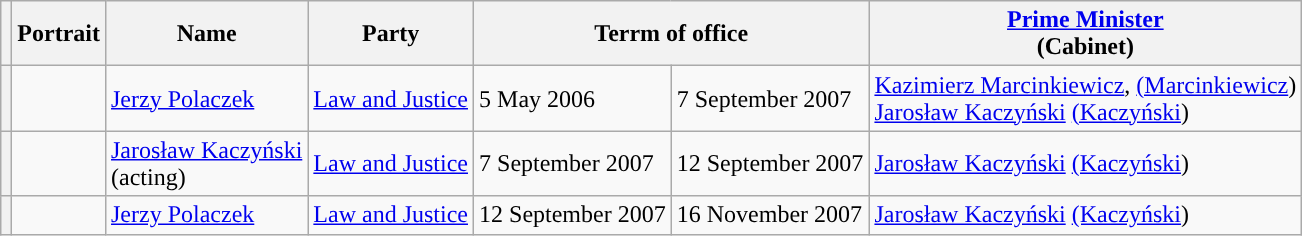<table class="wikitable">
<tr>
<th></th>
<th>Portrait</th>
<th>Name</th>
<th>Party</th>
<th colspan="2">Terrm of office</th>
<th><a href='#'>Prime Minister</a><br>(Cabinet)</th>
</tr>
<tr>
<th style="background:"></th>
<td></td>
<td><a href='#'>Jerzy Polaczek</a></td>
<td><a href='#'>Law and Justice</a></td>
<td>5 May 2006</td>
<td>7 September 2007</td>
<td><a href='#'>Kazimierz Marcinkiewicz</a>, <a href='#'>(Marcinkiewicz</a>)<br><a href='#'>Jarosław Kaczyński</a> <a href='#'>(Kaczyński</a>)</td>
</tr>
<tr>
<th style="background:"></th>
<td></td>
<td><a href='#'>Jarosław Kaczyński</a><br>(acting)</td>
<td><a href='#'>Law and Justice</a></td>
<td>7 September 2007</td>
<td>12 September 2007</td>
<td><a href='#'>Jarosław Kaczyński</a> <a href='#'>(Kaczyński</a>)</td>
</tr>
<tr>
<th style="background:"></th>
<td></td>
<td><a href='#'>Jerzy Polaczek</a></td>
<td><a href='#'>Law and Justice</a></td>
<td>12 September 2007</td>
<td>16 November 2007</td>
<td><a href='#'>Jarosław Kaczyński</a> <a href='#'>(Kaczyński</a>)</td>
</tr>
</table>
